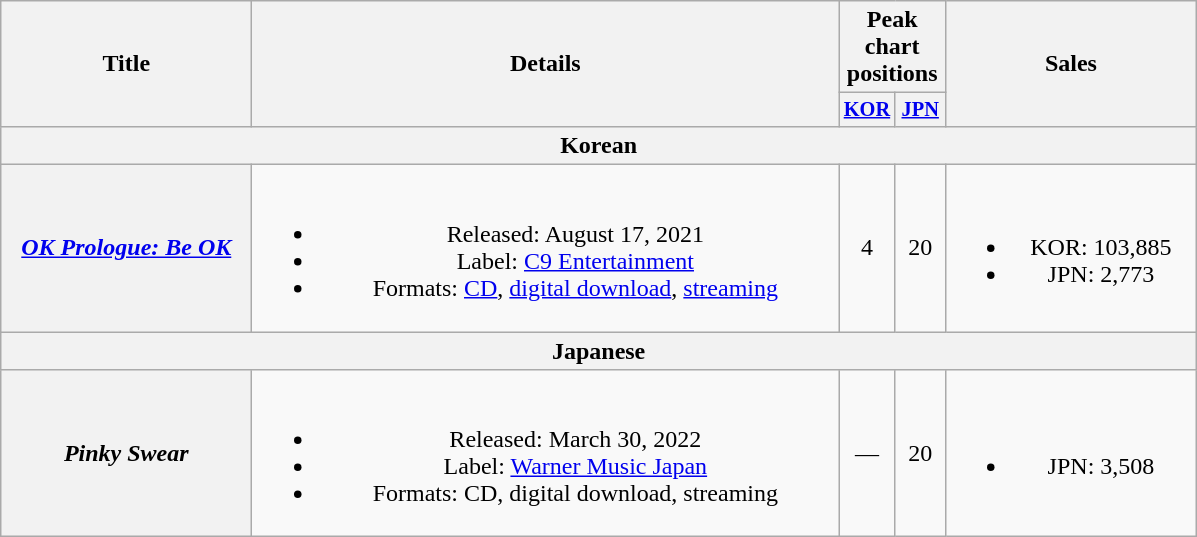<table class="wikitable plainrowheaders" style="text-align:center">
<tr>
<th rowspan="2" style="width:10em">Title</th>
<th rowspan="2" style="width:24em">Details</th>
<th colspan="2">Peak chart positions</th>
<th rowspan="2" style="width:10em">Sales</th>
</tr>
<tr>
<th scope="col" style="width:2em;font-size:85%"><a href='#'>KOR</a><br></th>
<th scope="col" style="width:2em;font-size:85%"><a href='#'>JPN</a><br></th>
</tr>
<tr>
<th colspan="6">Korean</th>
</tr>
<tr>
<th scope="row"><em><a href='#'>OK Prologue: Be OK</a></em></th>
<td><br><ul><li>Released: August 17, 2021 </li><li>Label: <a href='#'>C9 Entertainment</a></li><li>Formats: <a href='#'>CD</a>, <a href='#'>digital download</a>, <a href='#'>streaming</a></li></ul></td>
<td>4</td>
<td>20</td>
<td><br><ul><li>KOR: 103,885</li><li>JPN: 2,773</li></ul></td>
</tr>
<tr>
<th colspan="6">Japanese</th>
</tr>
<tr>
<th scope="row"><em>Pinky Swear</em></th>
<td><br><ul><li>Released: March 30, 2022 </li><li>Label: <a href='#'>Warner Music Japan</a></li><li>Formats: CD, digital download, streaming</li></ul></td>
<td>—</td>
<td>20</td>
<td><br><ul><li>JPN: 3,508</li></ul></td>
</tr>
</table>
